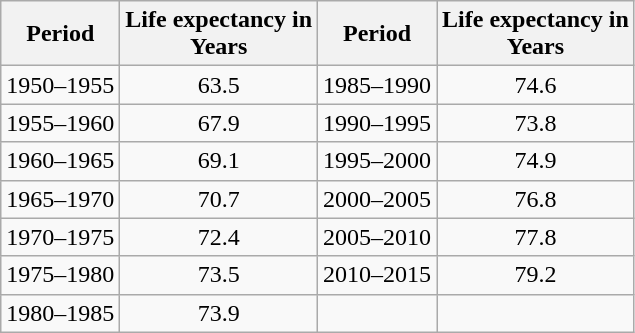<table class="wikitable" style="text-align: center;">
<tr>
<th>Period</th>
<th>Life expectancy in<br>Years</th>
<th>Period</th>
<th>Life expectancy in<br>Years</th>
</tr>
<tr>
<td>1950–1955</td>
<td>63.5</td>
<td>1985–1990</td>
<td>74.6</td>
</tr>
<tr>
<td>1955–1960</td>
<td>67.9</td>
<td>1990–1995</td>
<td>73.8</td>
</tr>
<tr>
<td>1960–1965</td>
<td>69.1</td>
<td>1995–2000</td>
<td>74.9</td>
</tr>
<tr>
<td>1965–1970</td>
<td>70.7</td>
<td>2000–2005</td>
<td>76.8</td>
</tr>
<tr>
<td>1970–1975</td>
<td>72.4</td>
<td>2005–2010</td>
<td>77.8</td>
</tr>
<tr>
<td>1975–1980</td>
<td>73.5</td>
<td>2010–2015</td>
<td>79.2</td>
</tr>
<tr>
<td>1980–1985</td>
<td>73.9</td>
<td></td>
<td></td>
</tr>
</table>
